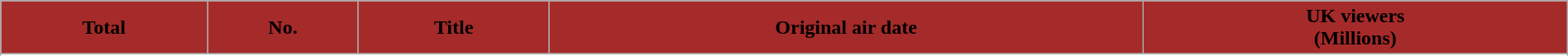<table class="wikitable plainrowheaders" style="width:100%;">
<tr>
<th scope="col" style="background:brown;">Total</th>
<th scope="col" style="background:brown;">No.</th>
<th scope="col" style="background:brown;">Title</th>
<th scope="col" style="background:brown;">Original air date</th>
<th scope="col" style="background:brown;">UK viewers<br>(Millions)</th>
</tr>
<tr>
</tr>
<tr>
</tr>
</table>
